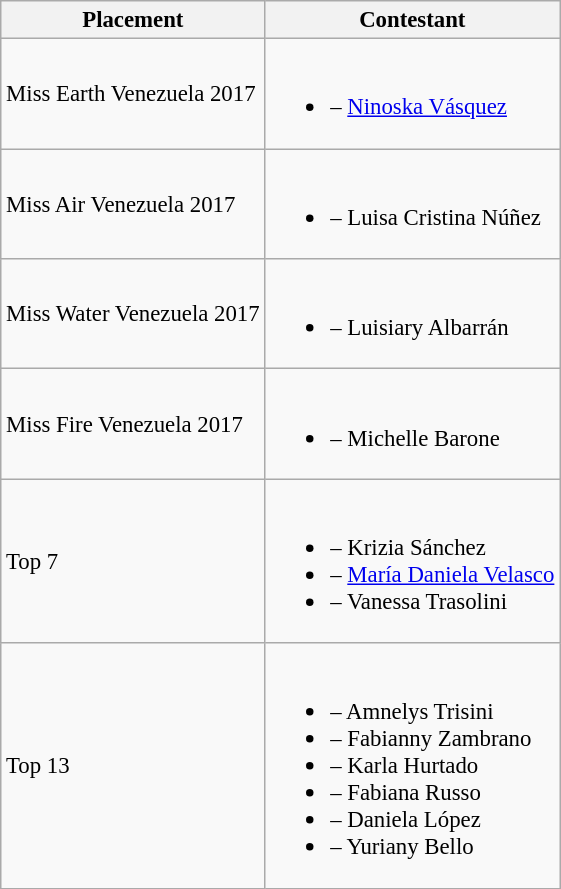<table class="wikitable sortable" style="font-size: 95%;">
<tr>
<th>Placement</th>
<th>Contestant</th>
</tr>
<tr>
<td>Miss Earth Venezuela 2017</td>
<td><br><ul><li> – <a href='#'>Ninoska Vásquez</a></li></ul></td>
</tr>
<tr>
<td>Miss Air Venezuela 2017</td>
<td><br><ul><li> – Luisa Cristina Núñez</li></ul></td>
</tr>
<tr>
<td>Miss Water Venezuela 2017</td>
<td><br><ul><li> – Luisiary Albarrán</li></ul></td>
</tr>
<tr>
<td>Miss Fire Venezuela 2017</td>
<td><br><ul><li> – Michelle Barone</li></ul></td>
</tr>
<tr>
<td>Top 7</td>
<td><br><ul><li> – Krizia Sánchez</li><li> – <a href='#'>María Daniela Velasco</a></li><li> – Vanessa Trasolini</li></ul></td>
</tr>
<tr>
<td>Top 13</td>
<td><br><ul><li> – Amnelys Trisini</li><li> – Fabianny Zambrano</li><li> – Karla Hurtado</li><li> – Fabiana Russo</li><li> – Daniela López</li><li> – Yuriany Bello</li></ul></td>
</tr>
</table>
